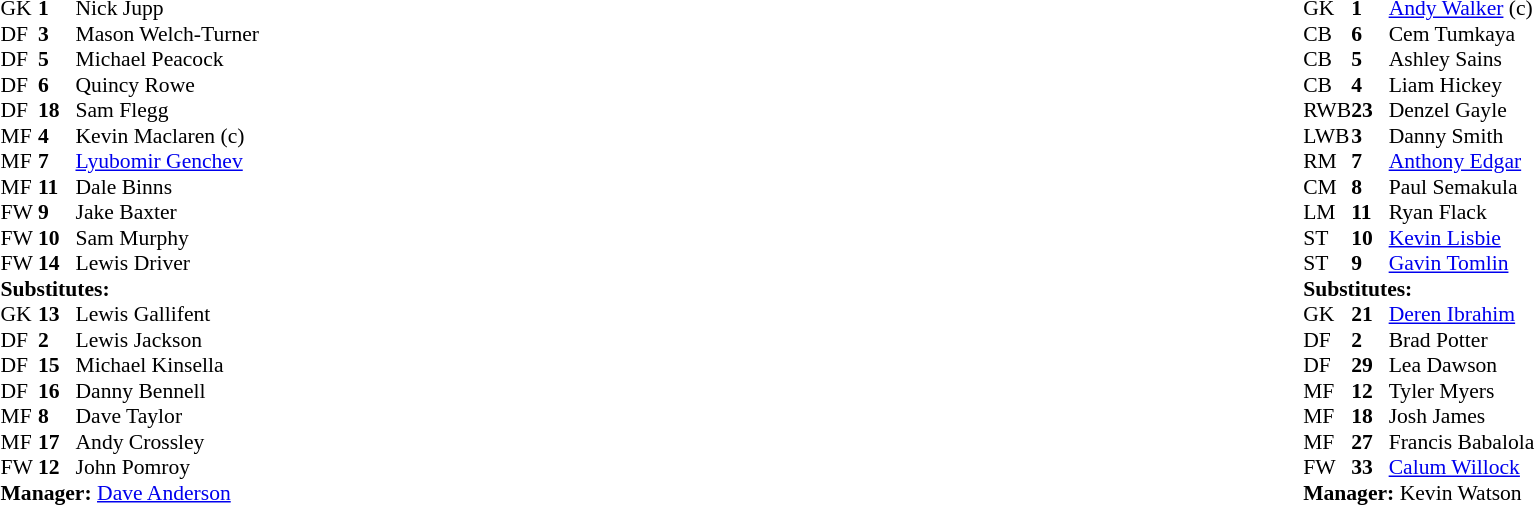<table width="100%">
<tr>
<td valign="top" width="50%"><br><table style="font-size: 90%" cellspacing="0" cellpadding="0">
<tr>
<th width=25></th>
<th width=25></th>
</tr>
<tr>
<td>GK</td>
<td><strong>1</strong></td>
<td> Nick Jupp</td>
</tr>
<tr>
<td>DF</td>
<td><strong>3</strong></td>
<td> Mason Welch-Turner</td>
</tr>
<tr>
<td>DF</td>
<td><strong>5</strong></td>
<td> Michael Peacock</td>
</tr>
<tr>
<td>DF</td>
<td><strong>6</strong></td>
<td> Quincy Rowe</td>
</tr>
<tr>
<td>DF</td>
<td><strong>18</strong></td>
<td> Sam Flegg</td>
</tr>
<tr>
<td>MF</td>
<td><strong>4</strong></td>
<td> Kevin Maclaren (c)</td>
<td></td>
</tr>
<tr>
<td>MF</td>
<td><strong>7</strong></td>
<td> <a href='#'>Lyubomir Genchev</a></td>
</tr>
<tr>
<td>MF</td>
<td><strong>11</strong></td>
<td> Dale Binns</td>
<td></td>
</tr>
<tr>
<td>FW</td>
<td><strong>9</strong></td>
<td> Jake Baxter</td>
<td></td>
</tr>
<tr>
<td>FW</td>
<td><strong>10</strong></td>
<td> Sam Murphy</td>
</tr>
<tr>
<td>FW</td>
<td><strong>14</strong></td>
<td> Lewis Driver</td>
<td></td>
</tr>
<tr>
<td colspan=3><strong>Substitutes:</strong></td>
</tr>
<tr>
<td>GK</td>
<td><strong>13</strong></td>
<td> Lewis Gallifent</td>
</tr>
<tr>
<td>DF</td>
<td><strong>2</strong></td>
<td> Lewis Jackson</td>
<td></td>
</tr>
<tr>
<td>DF</td>
<td><strong>15</strong></td>
<td> Michael Kinsella</td>
</tr>
<tr>
<td>DF</td>
<td><strong>16</strong></td>
<td> Danny Bennell</td>
</tr>
<tr>
<td>MF</td>
<td><strong>8</strong></td>
<td> Dave Taylor</td>
<td></td>
</tr>
<tr>
<td>MF</td>
<td><strong>17</strong></td>
<td> Andy Crossley</td>
<td></td>
</tr>
<tr>
<td>FW</td>
<td><strong>12</strong></td>
<td> John Pomroy</td>
<td></td>
</tr>
<tr>
<td colspan=4><strong>Manager:</strong>  <a href='#'>Dave Anderson</a></td>
</tr>
<tr>
<td colspan=4></td>
</tr>
</table>
</td>
<td></td>
<td valign="top" width="100%"><br><table style="font-size: 90%" cellspacing="0" cellpadding="0" align=center>
<tr>
<th width=25></th>
<th width=25></th>
</tr>
<tr>
<td>GK</td>
<td><strong>1</strong></td>
<td> <a href='#'>Andy Walker</a> (c)</td>
</tr>
<tr>
<td>CB</td>
<td><strong>6</strong></td>
<td> Cem Tumkaya</td>
<td></td>
</tr>
<tr>
<td>CB</td>
<td><strong>5</strong></td>
<td> Ashley Sains</td>
<td></td>
</tr>
<tr>
<td>CB</td>
<td><strong>4</strong></td>
<td> Liam Hickey</td>
</tr>
<tr>
<td>RWB</td>
<td><strong>23</strong></td>
<td> Denzel Gayle</td>
</tr>
<tr>
<td>LWB</td>
<td><strong>3</strong></td>
<td> Danny Smith</td>
</tr>
<tr>
<td>RM</td>
<td><strong>7</strong></td>
<td> <a href='#'>Anthony Edgar</a></td>
</tr>
<tr>
<td>CM</td>
<td><strong>8</strong></td>
<td> Paul Semakula</td>
</tr>
<tr>
<td>LM</td>
<td><strong>11</strong></td>
<td> Ryan Flack</td>
<td></td>
</tr>
<tr>
<td>ST</td>
<td><strong>10</strong></td>
<td> <a href='#'>Kevin Lisbie</a></td>
<td></td>
</tr>
<tr>
<td>ST</td>
<td><strong>9</strong></td>
<td> <a href='#'>Gavin Tomlin</a></td>
</tr>
<tr>
<td colspan=3><strong>Substitutes:</strong></td>
</tr>
<tr>
<td>GK</td>
<td><strong>21</strong></td>
<td> <a href='#'>Deren Ibrahim</a></td>
</tr>
<tr>
<td>DF</td>
<td><strong>2</strong></td>
<td> Brad Potter</td>
<td></td>
</tr>
<tr>
<td>DF</td>
<td><strong>29</strong></td>
<td> Lea Dawson</td>
</tr>
<tr>
<td>MF</td>
<td><strong>12</strong></td>
<td> Tyler Myers</td>
</tr>
<tr>
<td>MF</td>
<td><strong>18</strong></td>
<td> Josh James</td>
<td></td>
</tr>
<tr>
<td>MF</td>
<td><strong>27</strong></td>
<td> Francis Babalola</td>
<td></td>
</tr>
<tr>
<td>FW</td>
<td><strong>33</strong></td>
<td> <a href='#'>Calum Willock</a></td>
<td></td>
</tr>
<tr>
<td colspan=4><strong>Manager:</strong>  Kevin Watson</td>
</tr>
<tr>
<td colspan=4></td>
</tr>
</table>
</td>
</tr>
</table>
